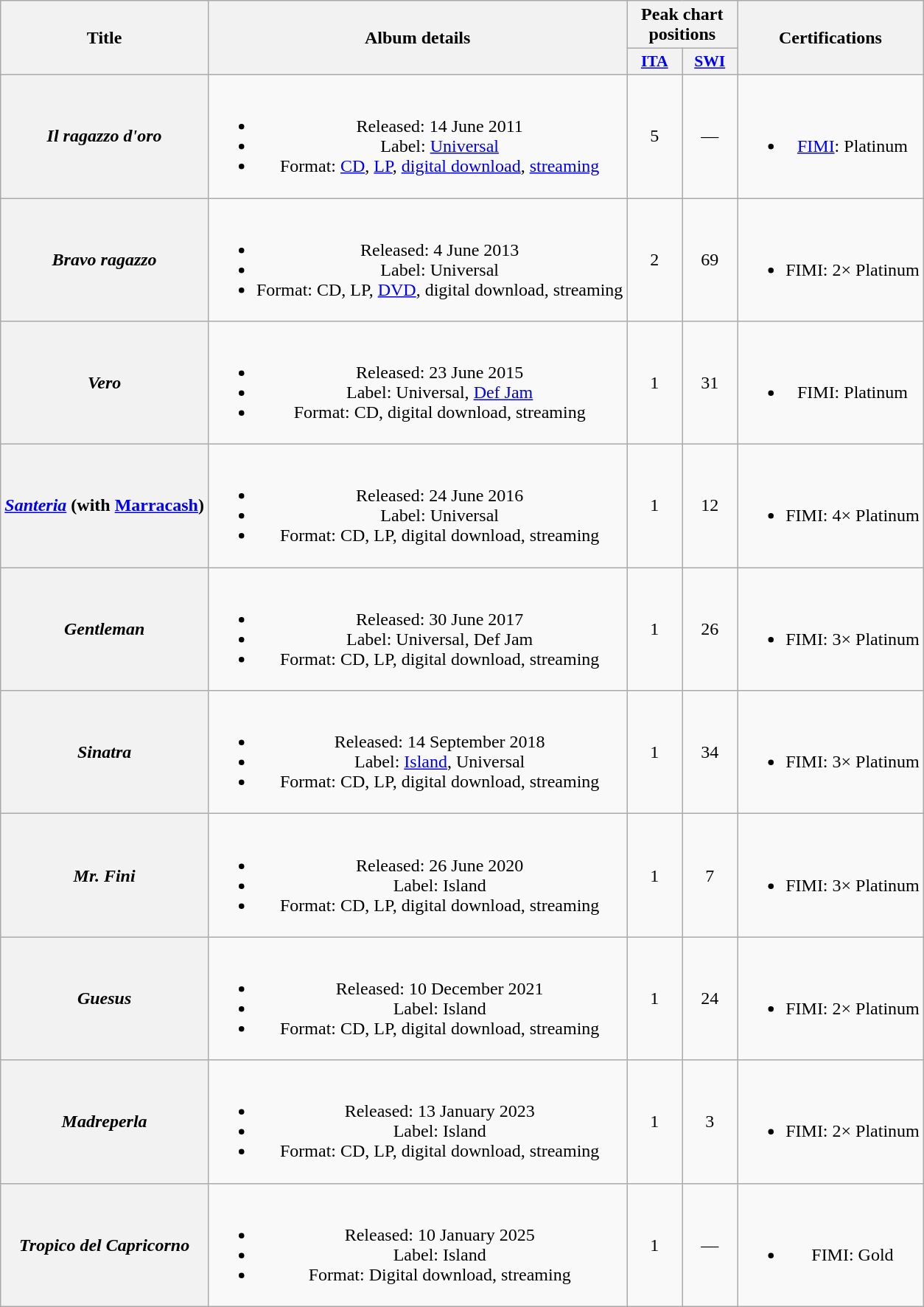<table class="wikitable plainrowheaders" style="text-align:center;">
<tr>
<th scope="col" rowspan="2">Title</th>
<th scope="col" rowspan="2">Album details</th>
<th scope="col" colspan="2">Peak chart positions</th>
<th scope="col" rowspan="2">Certifications</th>
</tr>
<tr>
<th scope="col" style="width:3em;font-size:90%;"><a href='#'>ITA</a><br></th>
<th scope="col" style="width:3em;font-size:90%;"><a href='#'>SWI</a><br></th>
</tr>
<tr>
<th scope="row"><em>Il ragazzo d'oro</em></th>
<td><br><ul><li>Released: 14 June 2011</li><li>Label: <a href='#'>Universal</a></li><li>Format: <a href='#'>CD</a>, <a href='#'>LP</a>, <a href='#'>digital download</a>, <a href='#'>streaming</a></li></ul></td>
<td>5</td>
<td>—</td>
<td><br><ul><li><a href='#'>FIMI</a>: Platinum</li></ul></td>
</tr>
<tr>
<th scope="row"><em>Bravo ragazzo</em></th>
<td><br><ul><li>Released: 4 June 2013</li><li>Label: Universal</li><li>Format: CD, LP, <a href='#'>DVD</a>, digital download, streaming</li></ul></td>
<td>2</td>
<td>69</td>
<td><br><ul><li>FIMI: 2× Platinum</li></ul></td>
</tr>
<tr>
<th scope="row"><em>Vero</em></th>
<td><br><ul><li>Released: 23 June 2015</li><li>Label: Universal, <a href='#'>Def Jam</a></li><li>Format: CD, digital download, streaming</li></ul></td>
<td>1</td>
<td>31</td>
<td><br><ul><li>FIMI: Platinum</li></ul></td>
</tr>
<tr>
<th scope="row"><em><a href='#'>Santeria</a></em> (with <a href='#'>Marracash</a>)</th>
<td><br><ul><li>Released: 24 June 2016</li><li>Label: Universal</li><li>Format: CD, LP, digital download, streaming</li></ul></td>
<td>1</td>
<td>12</td>
<td><br><ul><li>FIMI: 4× Platinum</li></ul></td>
</tr>
<tr>
<th scope="row"><em>Gentleman</em></th>
<td><br><ul><li>Released: 30 June 2017</li><li>Label: Universal, Def Jam</li><li>Format: CD, LP, digital download, streaming</li></ul></td>
<td>1</td>
<td>26</td>
<td><br><ul><li>FIMI: 3× Platinum</li></ul></td>
</tr>
<tr>
<th scope="row"><em>Sinatra</em></th>
<td><br><ul><li>Released: 14 September 2018</li><li>Label: <a href='#'>Island</a>, Universal</li><li>Format: CD, LP, digital download, streaming</li></ul></td>
<td>1</td>
<td>34</td>
<td><br><ul><li>FIMI: 3× Platinum</li></ul></td>
</tr>
<tr>
<th scope="row"><em>Mr. Fini</em></th>
<td><br><ul><li>Released: 26 June 2020</li><li>Label: Island</li><li>Format: CD, LP, digital download, streaming</li></ul></td>
<td>1</td>
<td>7</td>
<td><br><ul><li>FIMI: 3× Platinum</li></ul></td>
</tr>
<tr>
<th scope="row"><em>Guesus</em></th>
<td><br><ul><li>Released: 10 December 2021</li><li>Label: Island</li><li>Format: CD, LP, digital download, streaming</li></ul></td>
<td>1</td>
<td>24</td>
<td><br><ul><li>FIMI: 2× Platinum</li></ul></td>
</tr>
<tr>
<th scope="row"><em>Madreperla</em></th>
<td><br><ul><li>Released: 13 January 2023</li><li>Label: Island</li><li>Format: CD, LP, digital download, streaming</li></ul></td>
<td>1</td>
<td>3</td>
<td><br><ul><li>FIMI: 2× Platinum</li></ul></td>
</tr>
<tr>
<th scope="row"><em>Tropico del Capricorno</em></th>
<td><br><ul><li>Released: 10 January 2025</li><li>Label: Island</li><li>Format: Digital download, streaming</li></ul></td>
<td>1<br></td>
<td>—</td>
<td><br><ul><li>FIMI: Gold</li></ul></td>
</tr>
</table>
